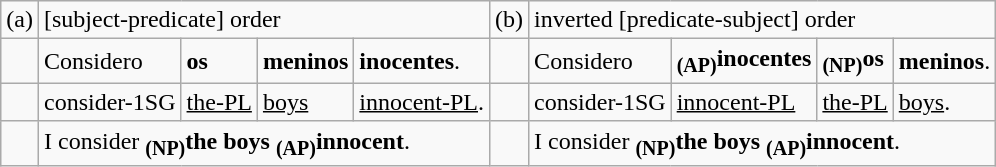<table class="wikitable">
<tr>
<td>(a)</td>
<td colspan="4">[subject-predicate] order</td>
<td>(b)</td>
<td colspan="4">inverted [predicate-subject] order</td>
</tr>
<tr>
<td></td>
<td>Considero</td>
<td><strong>os</strong></td>
<td><strong>meninos</strong></td>
<td><strong>inocentes</strong>.</td>
<td></td>
<td>Considero</td>
<td><strong><sub>(AP)</sub>inocentes</strong></td>
<td><strong><sub>(NP)</sub>os</strong></td>
<td><strong>meninos</strong>.</td>
</tr>
<tr>
<td></td>
<td>consider-1SG</td>
<td><u>the-PL</u></td>
<td><u>boys</u></td>
<td><u>innocent-PL</u>.</td>
<td></td>
<td>consider-1SG</td>
<td><u>innocent-PL</u></td>
<td><u>the-PL</u></td>
<td><u>boys</u>.</td>
</tr>
<tr>
<td></td>
<td colspan="4">I consider <strong><sub>(NP)</sub>the boys <sub>(AP)</sub>innocent</strong>.</td>
<td></td>
<td colspan="4">I consider <strong><sub>(NP)</sub>the boys <sub>(AP)</sub>innocent</strong>.</td>
</tr>
</table>
